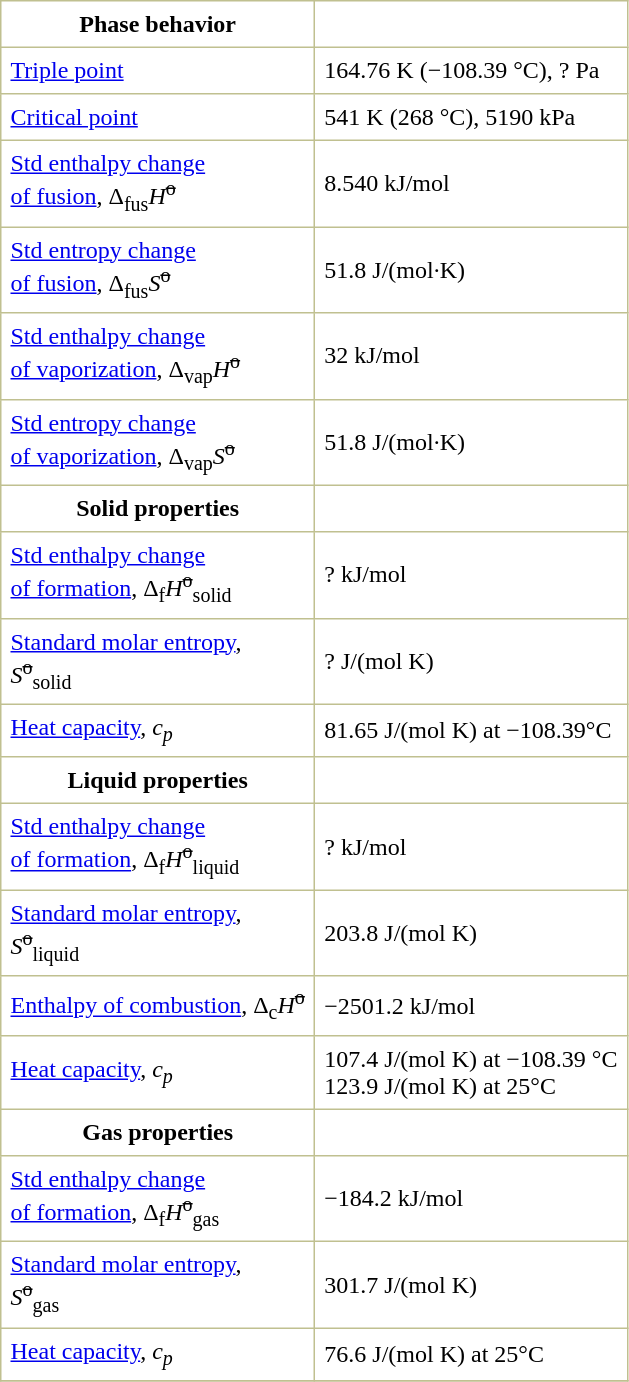<table border="1" cellspacing="0" cellpadding="6" style="margin: 0 0 0 0.5em; background: #FFFFFF; border-collapse: collapse; border-color: #C0C090;">
<tr>
<th>Phase behavior</th>
</tr>
<tr>
<td><a href='#'>Triple point</a></td>
<td>164.76 K (−108.39 °C), ? Pa</td>
</tr>
<tr>
<td><a href='#'>Critical point</a></td>
<td>541 K (268 °C), 5190 kPa</td>
</tr>
<tr>
<td><a href='#'>Std enthalpy change<br>of fusion</a>, Δ<sub>fus</sub><em>H</em><sup><s>o</s></sup></td>
<td>8.540 kJ/mol</td>
</tr>
<tr>
<td><a href='#'>Std entropy change<br>of fusion</a>, Δ<sub>fus</sub><em>S</em><sup><s>o</s></sup></td>
<td>51.8 J/(mol·K)</td>
</tr>
<tr>
<td><a href='#'>Std enthalpy change<br>of vaporization</a>, Δ<sub>vap</sub><em>H</em><sup><s>o</s></sup></td>
<td>32 kJ/mol</td>
</tr>
<tr>
<td><a href='#'>Std entropy change<br>of vaporization</a>, Δ<sub>vap</sub><em>S</em><sup><s>o</s></sup></td>
<td>51.8	 J/(mol·K)</td>
</tr>
<tr>
<th>Solid properties</th>
</tr>
<tr>
<td><a href='#'>Std enthalpy change<br>of formation</a>, Δ<sub>f</sub><em>H</em><sup><s>o</s></sup><sub>solid</sub></td>
<td>? kJ/mol</td>
</tr>
<tr>
<td><a href='#'>Standard molar entropy</a>,<br><em>S</em><sup><s>o</s></sup><sub>solid</sub></td>
<td>? J/(mol K)</td>
</tr>
<tr>
<td><a href='#'>Heat capacity</a>, <em>c<sub>p</sub></em></td>
<td>81.65 J/(mol K) at −108.39°C</td>
</tr>
<tr>
<th>Liquid properties</th>
</tr>
<tr>
<td><a href='#'>Std enthalpy change<br>of formation</a>, Δ<sub>f</sub><em>H</em><sup><s>o</s></sup><sub>liquid</sub></td>
<td>? kJ/mol</td>
</tr>
<tr>
<td><a href='#'>Standard molar entropy</a>,<br><em>S</em><sup><s>o</s></sup><sub>liquid</sub></td>
<td>203.8 J/(mol K)</td>
</tr>
<tr>
<td><a href='#'>Enthalpy of combustion</a>, Δ<sub>c</sub><em>H</em><sup><s>o</s></sup></td>
<td>−2501.2 kJ/mol</td>
</tr>
<tr>
<td><a href='#'>Heat capacity</a>, <em>c<sub>p</sub></em></td>
<td>107.4 J/(mol K) at −108.39 °C<br>123.9 J/(mol K) at 25°C</td>
</tr>
<tr>
<th>Gas properties</th>
</tr>
<tr>
<td><a href='#'>Std enthalpy change<br>of formation</a>, Δ<sub>f</sub><em>H</em><sup><s>o</s></sup><sub>gas</sub></td>
<td>−184.2 kJ/mol</td>
</tr>
<tr>
<td><a href='#'>Standard molar entropy</a>,<br><em>S</em><sup><s>o</s></sup><sub>gas</sub></td>
<td>301.7 J/(mol K)</td>
</tr>
<tr>
<td><a href='#'>Heat capacity</a>, <em>c<sub>p</sub></em></td>
<td>76.6 J/(mol K) at 25°C</td>
</tr>
<tr>
</tr>
</table>
